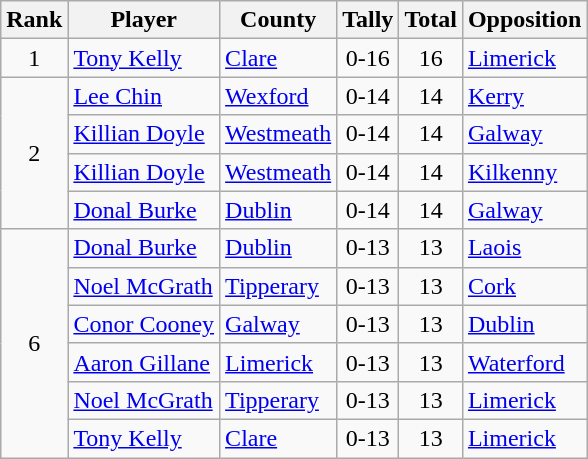<table class="wikitable">
<tr>
<th>Rank</th>
<th>Player</th>
<th>County</th>
<th>Tally</th>
<th>Total</th>
<th>Opposition</th>
</tr>
<tr>
<td rowspan="1" style="text-align:center;">1</td>
<td><a href='#'>Tony Kelly</a></td>
<td> <a href='#'>Clare</a></td>
<td align=center>0-16</td>
<td align=center>16</td>
<td> <a href='#'>Limerick</a></td>
</tr>
<tr>
<td rowspan="4" style="text-align:center;">2</td>
<td><a href='#'>Lee Chin</a></td>
<td> <a href='#'>Wexford</a></td>
<td align=center>0-14</td>
<td align=center>14</td>
<td> <a href='#'>Kerry</a></td>
</tr>
<tr>
<td><a href='#'>Killian Doyle</a></td>
<td> <a href='#'>Westmeath</a></td>
<td align=center>0-14</td>
<td align=center>14</td>
<td> <a href='#'>Galway</a></td>
</tr>
<tr>
<td><a href='#'>Killian Doyle</a></td>
<td> <a href='#'>Westmeath</a></td>
<td align=center>0-14</td>
<td align=center>14</td>
<td> <a href='#'>Kilkenny</a></td>
</tr>
<tr>
<td><a href='#'>Donal Burke</a></td>
<td> <a href='#'>Dublin</a></td>
<td align=center>0-14</td>
<td align=center>14</td>
<td> <a href='#'>Galway</a></td>
</tr>
<tr>
<td rowspan="6" style="text-align:center;">6</td>
<td><a href='#'>Donal Burke</a></td>
<td> <a href='#'>Dublin</a></td>
<td align="center">0-13</td>
<td align="center">13</td>
<td> <a href='#'>Laois</a></td>
</tr>
<tr>
<td><a href='#'>Noel McGrath</a></td>
<td> <a href='#'>Tipperary</a></td>
<td align=center>0-13</td>
<td align=center>13</td>
<td> <a href='#'>Cork</a></td>
</tr>
<tr>
<td><a href='#'>Conor Cooney</a></td>
<td> <a href='#'>Galway</a></td>
<td align=center>0-13</td>
<td align=center>13</td>
<td> <a href='#'>Dublin</a></td>
</tr>
<tr>
<td><a href='#'>Aaron Gillane</a></td>
<td> <a href='#'>Limerick</a></td>
<td align=center>0-13</td>
<td align=center>13</td>
<td> <a href='#'>Waterford</a></td>
</tr>
<tr>
<td><a href='#'>Noel McGrath</a></td>
<td> <a href='#'>Tipperary</a></td>
<td align=center>0-13</td>
<td align=center>13</td>
<td> <a href='#'>Limerick</a></td>
</tr>
<tr>
<td><a href='#'>Tony Kelly</a></td>
<td> <a href='#'>Clare</a></td>
<td align=center>0-13</td>
<td align=center>13</td>
<td> <a href='#'>Limerick</a></td>
</tr>
</table>
